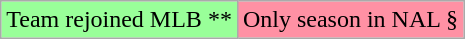<table class="wikitable" style="font-size:100%;line-height:1.1;">
<tr>
<td style="background-color:#99FF99;">Team rejoined MLB **</td>
<td style="background-color:#FF91A4;">Only season in NAL §</td>
</tr>
</table>
